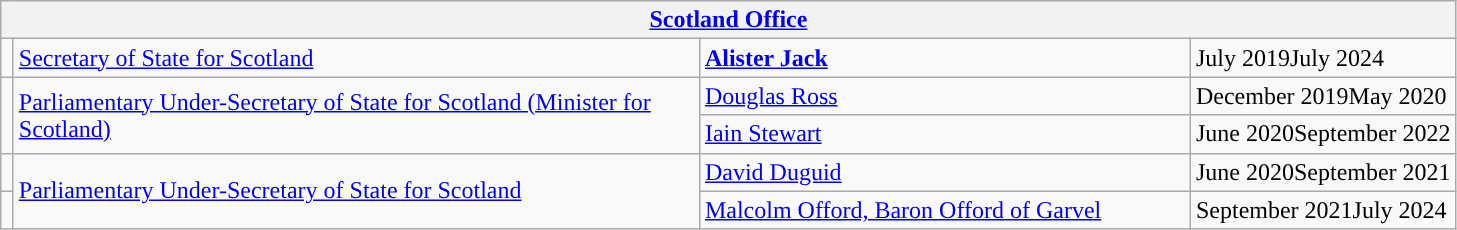<table class="wikitable">
<tr>
<th colspan="4"><a href='#'>Scotland Office</a></th>
</tr>
<tr>
<td style="width: 1px; background: "></td>
<td style="width: 450px;"><a href='#'>Secretary of State for Scotland</a></td>
<td style="width: 320px;"><strong><a href='#'>Alister Jack</a></strong></td>
<td>July 2019July 2024</td>
</tr>
<tr>
<td rowspan=2 style="width: 1px; background: "></td>
<td rowspan=2 style="width: 450px;"><a href='#'>Parliamentary Under-Secretary of State for Scotland (Minister for Scotland)</a></td>
<td><a href='#'>Douglas Ross</a><br></td>
<td>December 2019May 2020</td>
</tr>
<tr>
<td><a href='#'>Iain Stewart</a></td>
<td>June 2020September 2022</td>
</tr>
<tr>
<td style="width: 1px; background: "></td>
<td rowspan=2 style="width: 450px;"><a href='#'>Parliamentary Under-Secretary of State for Scotland</a></td>
<td><a href='#'>David Duguid</a> <br></td>
<td>June 2020September 2021</td>
</tr>
<tr>
<td style="width: 1px; background: "></td>
<td><a href='#'>Malcolm Offord, Baron Offord of Garvel</a> </td>
<td>September 2021July 2024</td>
</tr>
</table>
